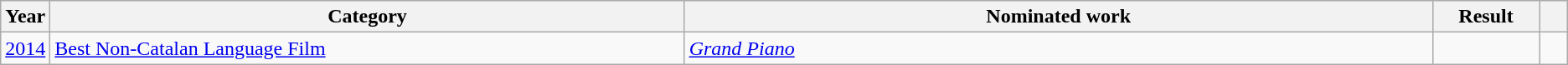<table class=wikitable>
<tr>
<th scope="col" style="width:1em;">Year</th>
<th scope="col" style="width:33em;">Category</th>
<th scope="col" style="width:39em;">Nominated work</th>
<th scope="col" style="width:5em;">Result</th>
<th scope="col" style="width:1em;"></th>
</tr>
<tr>
<td><a href='#'>2014</a></td>
<td><a href='#'>Best Non-Catalan Language Film</a></td>
<td><em><a href='#'>Grand Piano</a></em></td>
<td></td>
<td></td>
</tr>
</table>
